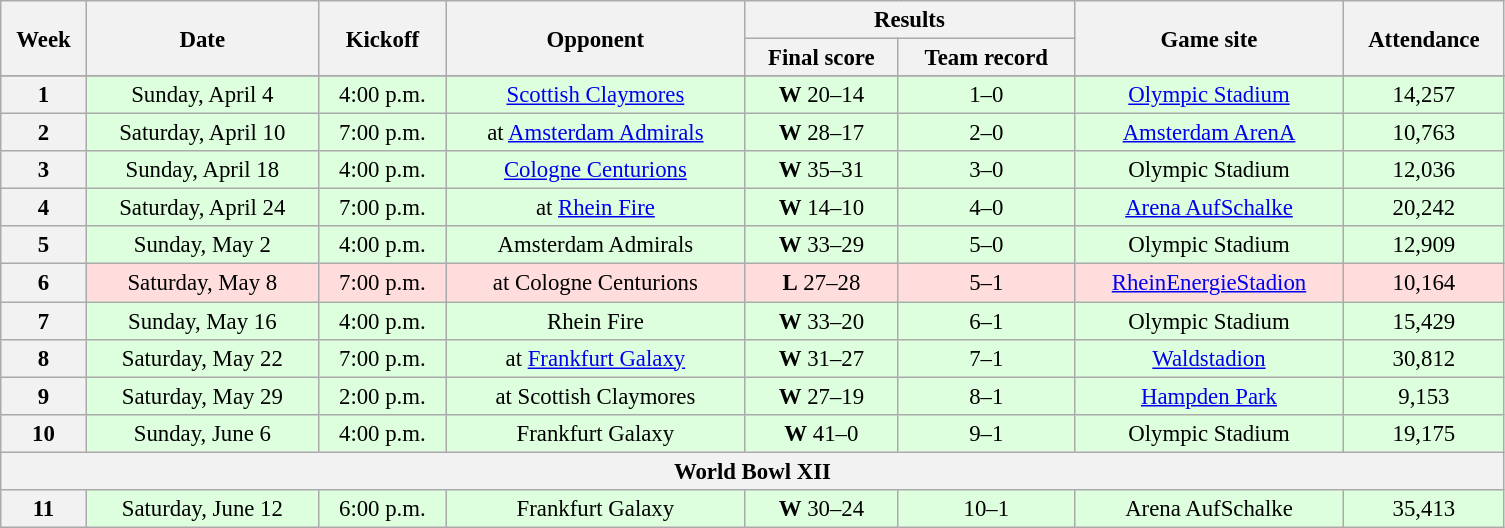<table class="wikitable" style="font-size:95%; text-align:center; width:66em">
<tr>
<th rowspan="2">Week</th>
<th rowspan="2">Date</th>
<th rowspan="2">Kickoff </th>
<th rowspan="2">Opponent</th>
<th colspan="2">Results</th>
<th rowspan="2">Game site</th>
<th rowspan="2">Attendance</th>
</tr>
<tr>
<th>Final score</th>
<th>Team record</th>
</tr>
<tr>
</tr>
<tr bgcolor="#DDFFDD">
<th>1</th>
<td>Sunday, April 4</td>
<td>4:00 p.m.</td>
<td><a href='#'>Scottish Claymores</a></td>
<td><strong>W</strong> 20–14</td>
<td>1–0</td>
<td><a href='#'>Olympic Stadium</a></td>
<td>14,257</td>
</tr>
<tr bgcolor="#DDFFDD">
<th>2</th>
<td>Saturday, April 10</td>
<td>7:00 p.m.</td>
<td>at <a href='#'>Amsterdam Admirals</a></td>
<td><strong>W</strong> 28–17</td>
<td>2–0</td>
<td><a href='#'>Amsterdam ArenA</a></td>
<td>10,763</td>
</tr>
<tr bgcolor="#DDFFDD">
<th>3</th>
<td>Sunday, April 18</td>
<td>4:00 p.m.</td>
<td><a href='#'>Cologne Centurions</a></td>
<td><strong>W</strong> 35–31</td>
<td>3–0</td>
<td>Olympic Stadium</td>
<td>12,036</td>
</tr>
<tr bgcolor="#DDFFDD">
<th>4</th>
<td>Saturday, April 24</td>
<td>7:00 p.m.</td>
<td>at <a href='#'>Rhein Fire</a></td>
<td><strong>W</strong> 14–10</td>
<td>4–0</td>
<td><a href='#'>Arena AufSchalke</a></td>
<td>20,242</td>
</tr>
<tr bgcolor="#DDFFDD">
<th>5</th>
<td>Sunday, May 2</td>
<td>4:00 p.m.</td>
<td>Amsterdam Admirals</td>
<td><strong>W</strong> 33–29</td>
<td>5–0</td>
<td>Olympic Stadium</td>
<td>12,909</td>
</tr>
<tr bgcolor="#FFDDDD">
<th>6</th>
<td>Saturday, May 8</td>
<td>7:00 p.m.</td>
<td>at Cologne Centurions</td>
<td><strong>L</strong> 27–28</td>
<td>5–1</td>
<td><a href='#'>RheinEnergieStadion</a></td>
<td>10,164</td>
</tr>
<tr bgcolor="#DDFFDD">
<th>7</th>
<td>Sunday, May 16</td>
<td>4:00 p.m.</td>
<td>Rhein Fire</td>
<td><strong>W</strong> 33–20</td>
<td>6–1</td>
<td>Olympic Stadium</td>
<td>15,429</td>
</tr>
<tr bgcolor="#DDFFDD">
<th>8</th>
<td>Saturday, May 22</td>
<td>7:00 p.m.</td>
<td>at <a href='#'>Frankfurt Galaxy</a></td>
<td><strong>W</strong> 31–27</td>
<td>7–1</td>
<td><a href='#'>Waldstadion</a></td>
<td>30,812</td>
</tr>
<tr bgcolor="#DDFFDD">
<th>9</th>
<td>Saturday, May 29</td>
<td>2:00 p.m.</td>
<td>at Scottish Claymores</td>
<td><strong>W</strong> 27–19</td>
<td>8–1</td>
<td><a href='#'>Hampden Park</a></td>
<td>9,153</td>
</tr>
<tr bgcolor="#DDFFDD">
<th>10</th>
<td>Sunday, June 6</td>
<td>4:00 p.m.</td>
<td>Frankfurt Galaxy</td>
<td><strong>W</strong> 41–0</td>
<td>9–1</td>
<td>Olympic Stadium</td>
<td>19,175</td>
</tr>
<tr>
<th colspan=8>World Bowl XII</th>
</tr>
<tr bgcolor="#DDFFDD">
<th>11</th>
<td>Saturday, June 12</td>
<td>6:00 p.m.</td>
<td>Frankfurt Galaxy</td>
<td><strong>W</strong> 30–24</td>
<td>10–1</td>
<td>Arena AufSchalke</td>
<td>35,413</td>
</tr>
</table>
